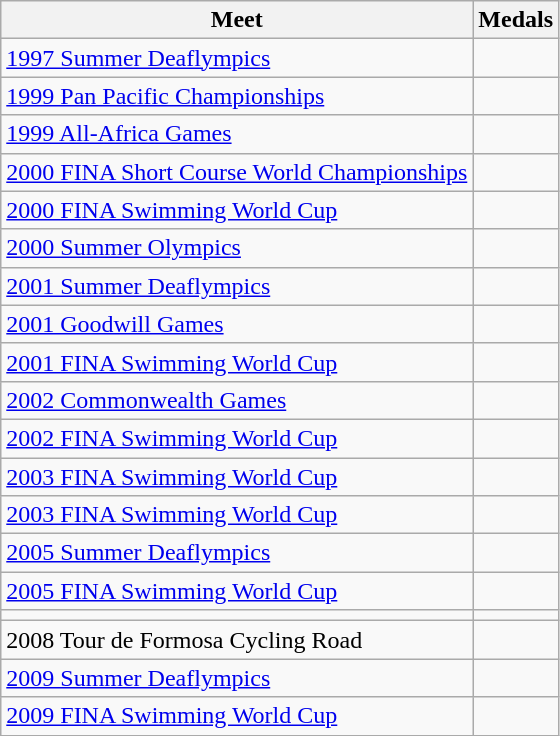<table class="wikitable">
<tr>
<th>Meet</th>
<th>Medals</th>
</tr>
<tr>
<td><a href='#'>1997 Summer Deaflympics</a></td>
<td>      </td>
</tr>
<tr>
<td><a href='#'>1999 Pan Pacific Championships</a></td>
<td></td>
</tr>
<tr>
<td><a href='#'>1999 All-Africa Games</a></td>
<td>    </td>
</tr>
<tr>
<td><a href='#'>2000 FINA Short Course World Championships</a></td>
<td> </td>
</tr>
<tr>
<td><a href='#'>2000 FINA Swimming World Cup</a></td>
<td>        </td>
</tr>
<tr>
<td><a href='#'>2000 Summer Olympics</a></td>
<td></td>
</tr>
<tr>
<td><a href='#'>2001 Summer Deaflympics</a></td>
<td>    </td>
</tr>
<tr>
<td><a href='#'>2001 Goodwill Games</a></td>
<td></td>
</tr>
<tr>
<td><a href='#'>2001 FINA Swimming World Cup</a></td>
<td>  </td>
</tr>
<tr>
<td><a href='#'>2002 Commonwealth Games</a></td>
<td></td>
</tr>
<tr>
<td><a href='#'>2002 FINA Swimming World Cup</a></td>
<td>  </td>
</tr>
<tr>
<td><a href='#'>2003 FINA Swimming World Cup</a></td>
<td> </td>
</tr>
<tr>
<td><a href='#'>2003 FINA Swimming World Cup</a></td>
<td>  </td>
</tr>
<tr>
<td><a href='#'>2005 Summer Deaflympics</a></td>
<td>            </td>
</tr>
<tr>
<td><a href='#'>2005 FINA Swimming World Cup</a></td>
<td></td>
</tr>
<tr>
<td></td>
<td> </td>
</tr>
<tr>
<td>2008 Tour de Formosa Cycling Road</td>
<td>    </td>
</tr>
<tr>
<td><a href='#'>2009 Summer Deaflympics</a></td>
<td>       </td>
</tr>
<tr>
<td><a href='#'>2009 FINA Swimming World Cup</a></td>
<td></td>
</tr>
</table>
